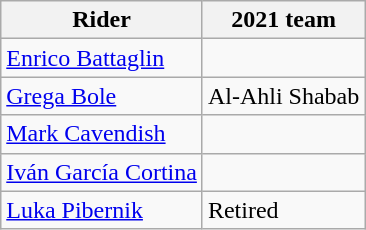<table class="wikitable">
<tr>
<th>Rider</th>
<th>2021 team</th>
</tr>
<tr>
<td><a href='#'>Enrico Battaglin</a></td>
<td></td>
</tr>
<tr>
<td><a href='#'>Grega Bole</a></td>
<td>Al-Ahli Shabab</td>
</tr>
<tr>
<td><a href='#'>Mark Cavendish</a></td>
<td></td>
</tr>
<tr>
<td><a href='#'>Iván García Cortina</a></td>
<td></td>
</tr>
<tr>
<td><a href='#'>Luka Pibernik</a></td>
<td>Retired</td>
</tr>
</table>
